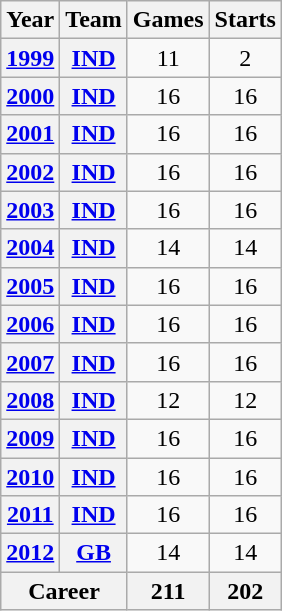<table class="wikitable" style="text-align: center;">
<tr>
<th>Year</th>
<th>Team</th>
<th>Games</th>
<th>Starts</th>
</tr>
<tr>
<th><a href='#'>1999</a></th>
<th><a href='#'>IND</a></th>
<td>11</td>
<td>2</td>
</tr>
<tr>
<th><a href='#'>2000</a></th>
<th><a href='#'>IND</a></th>
<td>16</td>
<td>16</td>
</tr>
<tr>
<th><a href='#'>2001</a></th>
<th><a href='#'>IND</a></th>
<td>16</td>
<td>16</td>
</tr>
<tr>
<th><a href='#'>2002</a></th>
<th><a href='#'>IND</a></th>
<td>16</td>
<td>16</td>
</tr>
<tr>
<th><a href='#'>2003</a></th>
<th><a href='#'>IND</a></th>
<td>16</td>
<td>16</td>
</tr>
<tr>
<th><a href='#'>2004</a></th>
<th><a href='#'>IND</a></th>
<td>14</td>
<td>14</td>
</tr>
<tr>
<th><a href='#'>2005</a></th>
<th><a href='#'>IND</a></th>
<td>16</td>
<td>16</td>
</tr>
<tr>
<th><a href='#'>2006</a></th>
<th><a href='#'>IND</a></th>
<td>16</td>
<td>16</td>
</tr>
<tr>
<th><a href='#'>2007</a></th>
<th><a href='#'>IND</a></th>
<td>16</td>
<td>16</td>
</tr>
<tr>
<th><a href='#'>2008</a></th>
<th><a href='#'>IND</a></th>
<td>12</td>
<td>12</td>
</tr>
<tr>
<th><a href='#'>2009</a></th>
<th><a href='#'>IND</a></th>
<td>16</td>
<td>16</td>
</tr>
<tr>
<th><a href='#'>2010</a></th>
<th><a href='#'>IND</a></th>
<td>16</td>
<td>16</td>
</tr>
<tr>
<th><a href='#'>2011</a></th>
<th><a href='#'>IND</a></th>
<td>16</td>
<td>16</td>
</tr>
<tr>
<th><a href='#'>2012</a></th>
<th><a href='#'>GB</a></th>
<td>14</td>
<td>14</td>
</tr>
<tr>
<th colspan="2">Career</th>
<th>211</th>
<th>202</th>
</tr>
</table>
